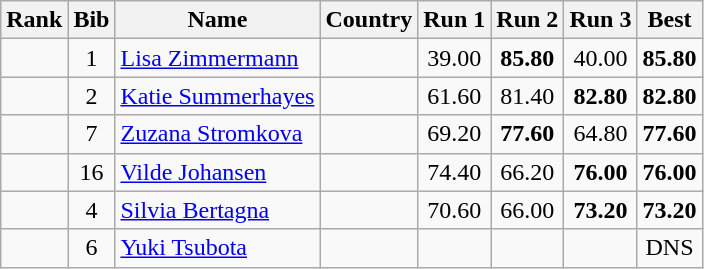<table class="wikitable sortable" style="text-align:center">
<tr>
<th>Rank</th>
<th>Bib</th>
<th>Name</th>
<th>Country</th>
<th>Run 1</th>
<th>Run 2</th>
<th>Run 3</th>
<th>Best</th>
</tr>
<tr>
<td></td>
<td>1</td>
<td align=left><a href='#'>Lisa Zimmermann</a></td>
<td align=left></td>
<td>39.00</td>
<td><strong>85.80</strong></td>
<td>40.00</td>
<td><strong>85.80</strong></td>
</tr>
<tr>
<td></td>
<td>2</td>
<td align=left><a href='#'>Katie Summerhayes</a></td>
<td align=left></td>
<td>61.60</td>
<td>81.40</td>
<td><strong>82.80</strong></td>
<td><strong>82.80</strong></td>
</tr>
<tr>
<td></td>
<td>7</td>
<td align=left><a href='#'>Zuzana Stromkova</a></td>
<td align=left></td>
<td>69.20</td>
<td><strong>77.60</strong></td>
<td>64.80</td>
<td><strong>77.60</strong></td>
</tr>
<tr>
<td></td>
<td>16</td>
<td align=left><a href='#'>Vilde Johansen</a></td>
<td align=left></td>
<td>74.40</td>
<td>66.20</td>
<td><strong>76.00</strong></td>
<td><strong>76.00</strong></td>
</tr>
<tr>
<td></td>
<td>4</td>
<td align=left><a href='#'>Silvia Bertagna</a></td>
<td align=left></td>
<td>70.60</td>
<td>66.00</td>
<td><strong>73.20</strong></td>
<td><strong>73.20</strong></td>
</tr>
<tr>
<td></td>
<td>6</td>
<td align=left><a href='#'>Yuki Tsubota</a></td>
<td align=left></td>
<td></td>
<td></td>
<td></td>
<td>DNS</td>
</tr>
</table>
